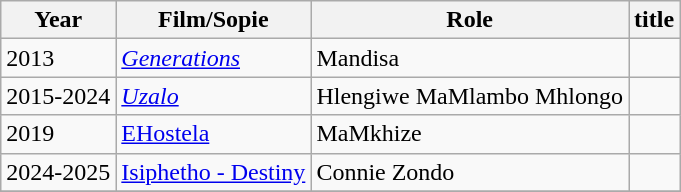<table class="wikitable sortable">
<tr>
<th>Year</th>
<th>Film/Sopie</th>
<th>Role</th>
<th>title</th>
</tr>
<tr>
<td>2013</td>
<td><em><a href='#'>Generations</a></em></td>
<td>Mandisa</td>
<td></td>
</tr>
<tr>
<td>2015-2024</td>
<td><em><a href='#'>Uzalo</a></em></td>
<td>Hlengiwe MaMlambo Mhlongo</td>
<td></td>
</tr>
<tr>
<td>2019</td>
<td><a href='#'>EHostela</a></td>
<td>MaMkhize</td>
<td></td>
</tr>
<tr>
<td>2024-2025</td>
<td><a href='#'>Isiphetho - Destiny</a></td>
<td>Connie Zondo</td>
<td></td>
</tr>
<tr>
</tr>
</table>
